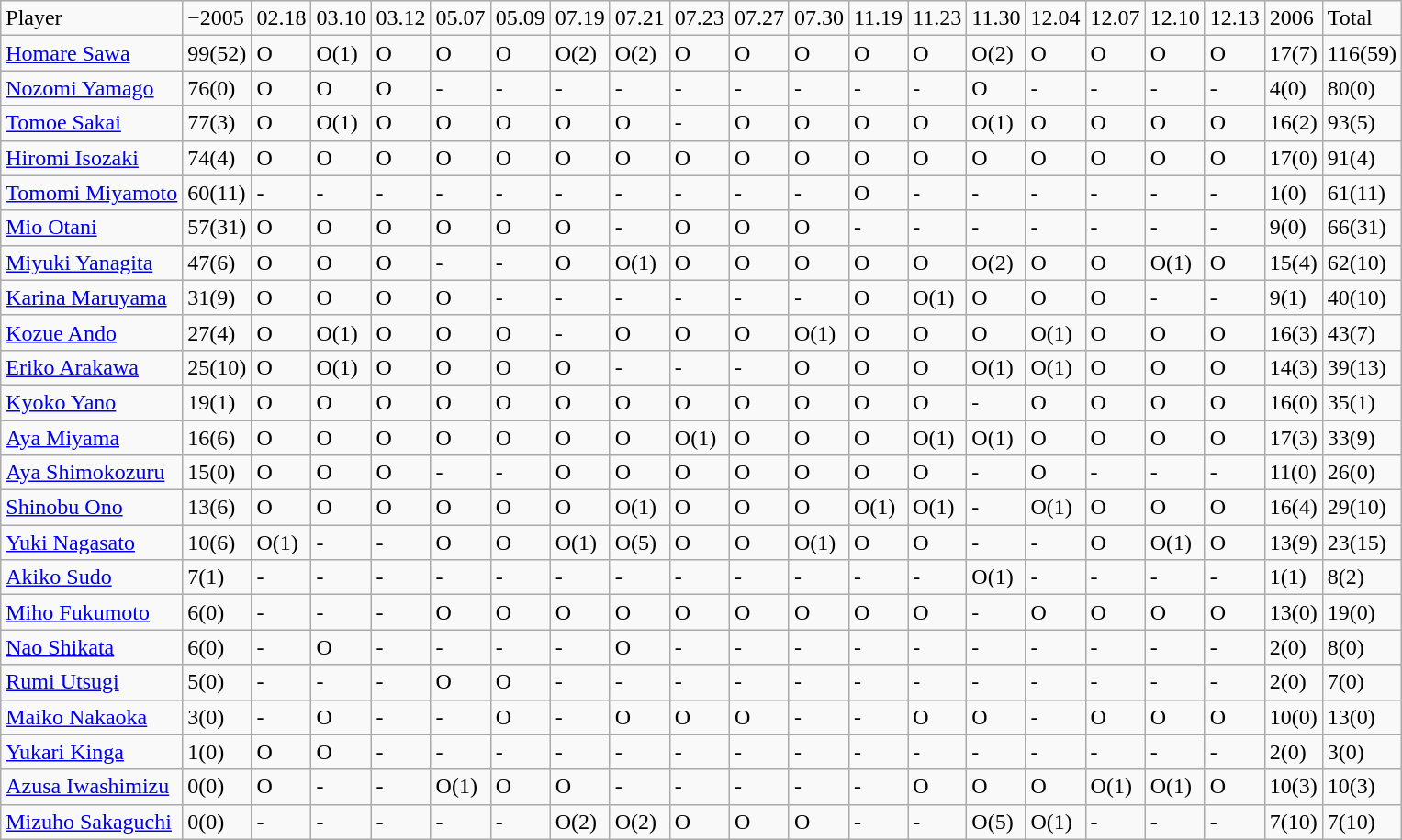<table class="wikitable" style="text-align:left;">
<tr>
<td>Player</td>
<td>−2005</td>
<td>02.18</td>
<td>03.10</td>
<td>03.12</td>
<td>05.07</td>
<td>05.09</td>
<td>07.19</td>
<td>07.21</td>
<td>07.23</td>
<td>07.27</td>
<td>07.30</td>
<td>11.19</td>
<td>11.23</td>
<td>11.30</td>
<td>12.04</td>
<td>12.07</td>
<td>12.10</td>
<td>12.13</td>
<td>2006</td>
<td>Total</td>
</tr>
<tr>
<td><a href='#'>Homare Sawa</a></td>
<td>99(52)</td>
<td>O</td>
<td>O(1)</td>
<td>O</td>
<td>O</td>
<td>O</td>
<td>O(2)</td>
<td>O(2)</td>
<td>O</td>
<td>O</td>
<td>O</td>
<td>O</td>
<td>O</td>
<td>O(2)</td>
<td>O</td>
<td>O</td>
<td>O</td>
<td>O</td>
<td>17(7)</td>
<td>116(59)</td>
</tr>
<tr>
<td><a href='#'>Nozomi Yamago</a></td>
<td>76(0)</td>
<td>O</td>
<td>O</td>
<td>O</td>
<td>-</td>
<td>-</td>
<td>-</td>
<td>-</td>
<td>-</td>
<td>-</td>
<td>-</td>
<td>-</td>
<td>-</td>
<td>O</td>
<td>-</td>
<td>-</td>
<td>-</td>
<td>-</td>
<td>4(0)</td>
<td>80(0)</td>
</tr>
<tr>
<td><a href='#'>Tomoe Sakai</a></td>
<td>77(3)</td>
<td>O</td>
<td>O(1)</td>
<td>O</td>
<td>O</td>
<td>O</td>
<td>O</td>
<td>O</td>
<td>-</td>
<td>O</td>
<td>O</td>
<td>O</td>
<td>O</td>
<td>O(1)</td>
<td>O</td>
<td>O</td>
<td>O</td>
<td>O</td>
<td>16(2)</td>
<td>93(5)</td>
</tr>
<tr>
<td><a href='#'>Hiromi Isozaki</a></td>
<td>74(4)</td>
<td>O</td>
<td>O</td>
<td>O</td>
<td>O</td>
<td>O</td>
<td>O</td>
<td>O</td>
<td>O</td>
<td>O</td>
<td>O</td>
<td>O</td>
<td>O</td>
<td>O</td>
<td>O</td>
<td>O</td>
<td>O</td>
<td>O</td>
<td>17(0)</td>
<td>91(4)</td>
</tr>
<tr>
<td><a href='#'>Tomomi Miyamoto</a></td>
<td>60(11)</td>
<td>-</td>
<td>-</td>
<td>-</td>
<td>-</td>
<td>-</td>
<td>-</td>
<td>-</td>
<td>-</td>
<td>-</td>
<td>-</td>
<td>O</td>
<td>-</td>
<td>-</td>
<td>-</td>
<td>-</td>
<td>-</td>
<td>-</td>
<td>1(0)</td>
<td>61(11)</td>
</tr>
<tr>
<td><a href='#'>Mio Otani</a></td>
<td>57(31)</td>
<td>O</td>
<td>O</td>
<td>O</td>
<td>O</td>
<td>O</td>
<td>O</td>
<td>-</td>
<td>O</td>
<td>O</td>
<td>O</td>
<td>-</td>
<td>-</td>
<td>-</td>
<td>-</td>
<td>-</td>
<td>-</td>
<td>-</td>
<td>9(0)</td>
<td>66(31)</td>
</tr>
<tr>
<td><a href='#'>Miyuki Yanagita</a></td>
<td>47(6)</td>
<td>O</td>
<td>O</td>
<td>O</td>
<td>-</td>
<td>-</td>
<td>O</td>
<td>O(1)</td>
<td>O</td>
<td>O</td>
<td>O</td>
<td>O</td>
<td>O</td>
<td>O(2)</td>
<td>O</td>
<td>O</td>
<td>O(1)</td>
<td>O</td>
<td>15(4)</td>
<td>62(10)</td>
</tr>
<tr>
<td><a href='#'>Karina Maruyama</a></td>
<td>31(9)</td>
<td>O</td>
<td>O</td>
<td>O</td>
<td>O</td>
<td>-</td>
<td>-</td>
<td>-</td>
<td>-</td>
<td>-</td>
<td>-</td>
<td>O</td>
<td>O(1)</td>
<td>O</td>
<td>O</td>
<td>O</td>
<td>-</td>
<td>-</td>
<td>9(1)</td>
<td>40(10)</td>
</tr>
<tr>
<td><a href='#'>Kozue Ando</a></td>
<td>27(4)</td>
<td>O</td>
<td>O(1)</td>
<td>O</td>
<td>O</td>
<td>O</td>
<td>-</td>
<td>O</td>
<td>O</td>
<td>O</td>
<td>O(1)</td>
<td>O</td>
<td>O</td>
<td>O</td>
<td>O(1)</td>
<td>O</td>
<td>O</td>
<td>O</td>
<td>16(3)</td>
<td>43(7)</td>
</tr>
<tr>
<td><a href='#'>Eriko Arakawa</a></td>
<td>25(10)</td>
<td>O</td>
<td>O(1)</td>
<td>O</td>
<td>O</td>
<td>O</td>
<td>O</td>
<td>-</td>
<td>-</td>
<td>-</td>
<td>O</td>
<td>O</td>
<td>O</td>
<td>O(1)</td>
<td>O(1)</td>
<td>O</td>
<td>O</td>
<td>O</td>
<td>14(3)</td>
<td>39(13)</td>
</tr>
<tr>
<td><a href='#'>Kyoko Yano</a></td>
<td>19(1)</td>
<td>O</td>
<td>O</td>
<td>O</td>
<td>O</td>
<td>O</td>
<td>O</td>
<td>O</td>
<td>O</td>
<td>O</td>
<td>O</td>
<td>O</td>
<td>O</td>
<td>-</td>
<td>O</td>
<td>O</td>
<td>O</td>
<td>O</td>
<td>16(0)</td>
<td>35(1)</td>
</tr>
<tr>
<td><a href='#'>Aya Miyama</a></td>
<td>16(6)</td>
<td>O</td>
<td>O</td>
<td>O</td>
<td>O</td>
<td>O</td>
<td>O</td>
<td>O</td>
<td>O(1)</td>
<td>O</td>
<td>O</td>
<td>O</td>
<td>O(1)</td>
<td>O(1)</td>
<td>O</td>
<td>O</td>
<td>O</td>
<td>O</td>
<td>17(3)</td>
<td>33(9)</td>
</tr>
<tr>
<td><a href='#'>Aya Shimokozuru</a></td>
<td>15(0)</td>
<td>O</td>
<td>O</td>
<td>O</td>
<td>-</td>
<td>-</td>
<td>O</td>
<td>O</td>
<td>O</td>
<td>O</td>
<td>O</td>
<td>O</td>
<td>O</td>
<td>-</td>
<td>O</td>
<td>-</td>
<td>-</td>
<td>-</td>
<td>11(0)</td>
<td>26(0)</td>
</tr>
<tr>
<td><a href='#'>Shinobu Ono</a></td>
<td>13(6)</td>
<td>O</td>
<td>O</td>
<td>O</td>
<td>O</td>
<td>O</td>
<td>O</td>
<td>O(1)</td>
<td>O</td>
<td>O</td>
<td>O</td>
<td>O(1)</td>
<td>O(1)</td>
<td>-</td>
<td>O(1)</td>
<td>O</td>
<td>O</td>
<td>O</td>
<td>16(4)</td>
<td>29(10)</td>
</tr>
<tr>
<td><a href='#'>Yuki Nagasato</a></td>
<td>10(6)</td>
<td>O(1)</td>
<td>-</td>
<td>-</td>
<td>O</td>
<td>O</td>
<td>O(1)</td>
<td>O(5)</td>
<td>O</td>
<td>O</td>
<td>O(1)</td>
<td>O</td>
<td>O</td>
<td>-</td>
<td>-</td>
<td>O</td>
<td>O(1)</td>
<td>O</td>
<td>13(9)</td>
<td>23(15)</td>
</tr>
<tr>
<td><a href='#'>Akiko Sudo</a></td>
<td>7(1)</td>
<td>-</td>
<td>-</td>
<td>-</td>
<td>-</td>
<td>-</td>
<td>-</td>
<td>-</td>
<td>-</td>
<td>-</td>
<td>-</td>
<td>-</td>
<td>-</td>
<td>O(1)</td>
<td>-</td>
<td>-</td>
<td>-</td>
<td>-</td>
<td>1(1)</td>
<td>8(2)</td>
</tr>
<tr>
<td><a href='#'>Miho Fukumoto</a></td>
<td>6(0)</td>
<td>-</td>
<td>-</td>
<td>-</td>
<td>O</td>
<td>O</td>
<td>O</td>
<td>O</td>
<td>O</td>
<td>O</td>
<td>O</td>
<td>O</td>
<td>O</td>
<td>-</td>
<td>O</td>
<td>O</td>
<td>O</td>
<td>O</td>
<td>13(0)</td>
<td>19(0)</td>
</tr>
<tr>
<td><a href='#'>Nao Shikata</a></td>
<td>6(0)</td>
<td>-</td>
<td>O</td>
<td>-</td>
<td>-</td>
<td>-</td>
<td>-</td>
<td>O</td>
<td>-</td>
<td>-</td>
<td>-</td>
<td>-</td>
<td>-</td>
<td>-</td>
<td>-</td>
<td>-</td>
<td>-</td>
<td>-</td>
<td>2(0)</td>
<td>8(0)</td>
</tr>
<tr>
<td><a href='#'>Rumi Utsugi</a></td>
<td>5(0)</td>
<td>-</td>
<td>-</td>
<td>-</td>
<td>O</td>
<td>O</td>
<td>-</td>
<td>-</td>
<td>-</td>
<td>-</td>
<td>-</td>
<td>-</td>
<td>-</td>
<td>-</td>
<td>-</td>
<td>-</td>
<td>-</td>
<td>-</td>
<td>2(0)</td>
<td>7(0)</td>
</tr>
<tr>
<td><a href='#'>Maiko Nakaoka</a></td>
<td>3(0)</td>
<td>-</td>
<td>O</td>
<td>-</td>
<td>-</td>
<td>O</td>
<td>-</td>
<td>O</td>
<td>O</td>
<td>O</td>
<td>-</td>
<td>-</td>
<td>O</td>
<td>O</td>
<td>-</td>
<td>O</td>
<td>O</td>
<td>O</td>
<td>10(0)</td>
<td>13(0)</td>
</tr>
<tr>
<td><a href='#'>Yukari Kinga</a></td>
<td>1(0)</td>
<td>O</td>
<td>O</td>
<td>-</td>
<td>-</td>
<td>-</td>
<td>-</td>
<td>-</td>
<td>-</td>
<td>-</td>
<td>-</td>
<td>-</td>
<td>-</td>
<td>-</td>
<td>-</td>
<td>-</td>
<td>-</td>
<td>-</td>
<td>2(0)</td>
<td>3(0)</td>
</tr>
<tr>
<td><a href='#'>Azusa Iwashimizu</a></td>
<td>0(0)</td>
<td>O</td>
<td>-</td>
<td>-</td>
<td>O(1)</td>
<td>O</td>
<td>O</td>
<td>-</td>
<td>-</td>
<td>-</td>
<td>-</td>
<td>-</td>
<td>O</td>
<td>O</td>
<td>O</td>
<td>O(1)</td>
<td>O(1)</td>
<td>O</td>
<td>10(3)</td>
<td>10(3)</td>
</tr>
<tr>
<td><a href='#'>Mizuho Sakaguchi</a></td>
<td>0(0)</td>
<td>-</td>
<td>-</td>
<td>-</td>
<td>-</td>
<td>-</td>
<td>O(2)</td>
<td>O(2)</td>
<td>O</td>
<td>O</td>
<td>O</td>
<td>-</td>
<td>-</td>
<td>O(5)</td>
<td>O(1)</td>
<td>-</td>
<td>-</td>
<td>-</td>
<td>7(10)</td>
<td>7(10)</td>
</tr>
</table>
